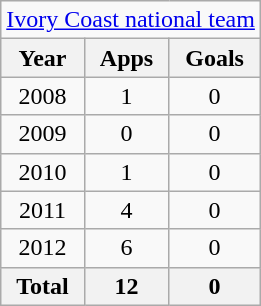<table class="wikitable" style="text-align:center">
<tr>
<td colspan="3"><a href='#'>Ivory Coast national team</a></td>
</tr>
<tr>
<th>Year</th>
<th>Apps</th>
<th>Goals</th>
</tr>
<tr>
<td>2008</td>
<td>1</td>
<td>0</td>
</tr>
<tr>
<td>2009</td>
<td>0</td>
<td>0</td>
</tr>
<tr>
<td>2010</td>
<td>1</td>
<td>0</td>
</tr>
<tr>
<td>2011</td>
<td>4</td>
<td>0</td>
</tr>
<tr>
<td>2012</td>
<td>6</td>
<td>0</td>
</tr>
<tr>
<th>Total</th>
<th>12</th>
<th>0</th>
</tr>
</table>
